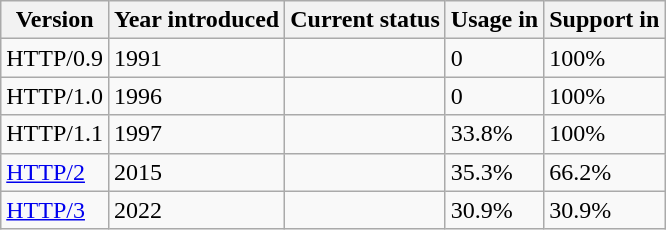<table class="wikitable">
<tr>
<th>Version</th>
<th>Year introduced</th>
<th>Current status</th>
<th>Usage in </th>
<th>Support in </th>
</tr>
<tr>
<td>HTTP/0.9</td>
<td>1991</td>
<td></td>
<td>0</td>
<td>100%</td>
</tr>
<tr>
<td>HTTP/1.0</td>
<td>1996</td>
<td></td>
<td>0</td>
<td>100%</td>
</tr>
<tr>
<td>HTTP/1.1</td>
<td>1997</td>
<td></td>
<td>33.8%</td>
<td>100%</td>
</tr>
<tr>
<td><a href='#'>HTTP/2</a></td>
<td>2015</td>
<td></td>
<td>35.3%</td>
<td>66.2%</td>
</tr>
<tr>
<td><a href='#'>HTTP/3</a></td>
<td>2022</td>
<td></td>
<td>30.9%</td>
<td>30.9%</td>
</tr>
</table>
